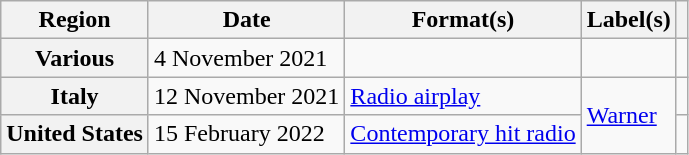<table class="wikitable plainrowheaders">
<tr>
<th scope="col">Region</th>
<th scope="col">Date</th>
<th scope="col">Format(s)</th>
<th scope="col">Label(s)</th>
<th scope="col"></th>
</tr>
<tr>
<th scope="row">Various</th>
<td>4 November 2021</td>
<td></td>
<td></td>
<td></td>
</tr>
<tr>
<th scope="row">Italy</th>
<td>12 November 2021</td>
<td><a href='#'>Radio airplay</a></td>
<td rowspan="2"><a href='#'>Warner</a></td>
<td></td>
</tr>
<tr>
<th scope="row">United States</th>
<td>15 February 2022</td>
<td><a href='#'>Contemporary hit radio</a></td>
<td></td>
</tr>
</table>
